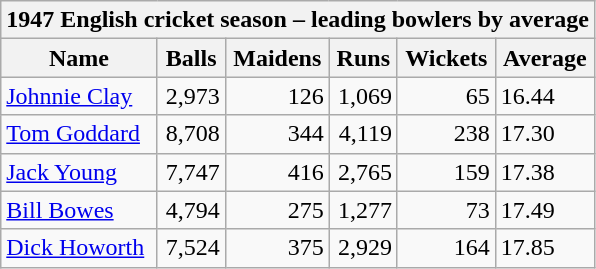<table class="wikitable">
<tr>
<th bgcolor="#efefef" colspan="7">1947 English cricket season – leading bowlers by average</th>
</tr>
<tr bgcolor="#efefef">
<th>Name</th>
<th>Balls</th>
<th>Maidens</th>
<th>Runs</th>
<th>Wickets</th>
<th>Average</th>
</tr>
<tr>
<td><a href='#'>Johnnie Clay</a></td>
<td align="right">2,973</td>
<td align="right">126</td>
<td align="right">1,069</td>
<td align="right">65</td>
<td>16.44</td>
</tr>
<tr>
<td><a href='#'>Tom Goddard</a></td>
<td align="right">8,708</td>
<td align="right">344</td>
<td align="right">4,119</td>
<td align="right">238</td>
<td>17.30</td>
</tr>
<tr>
<td><a href='#'>Jack Young</a></td>
<td align="right">7,747</td>
<td align="right">416</td>
<td align="right">2,765</td>
<td align="right">159</td>
<td>17.38</td>
</tr>
<tr>
<td><a href='#'>Bill Bowes</a></td>
<td align="right">4,794</td>
<td align="right">275</td>
<td align="right">1,277</td>
<td align="right">73</td>
<td>17.49</td>
</tr>
<tr>
<td><a href='#'>Dick Howorth</a></td>
<td align="right">7,524</td>
<td align="right">375</td>
<td align="right">2,929</td>
<td align="right">164</td>
<td>17.85</td>
</tr>
</table>
